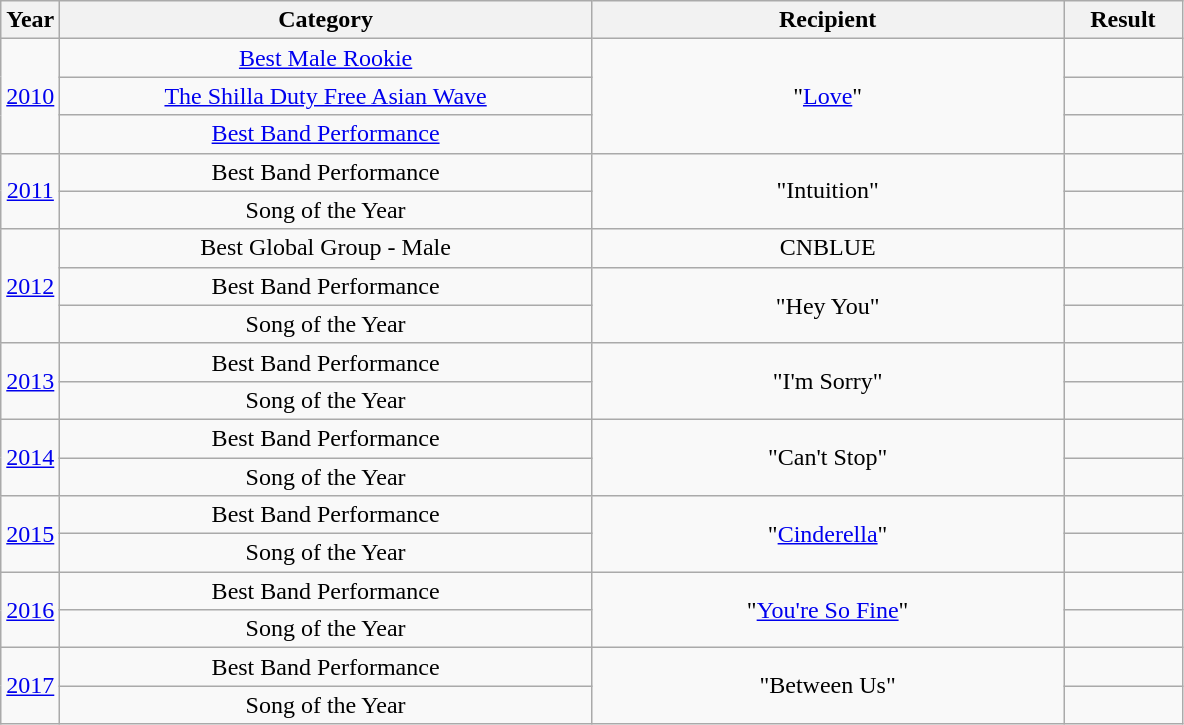<table class="wikitable" style="text-align:center">
<tr>
<th width="5%">Year</th>
<th width="45%">Category</th>
<th width="40%">Recipient</th>
<th width="10%">Result</th>
</tr>
<tr>
<td rowspan="3"><a href='#'>2010</a></td>
<td><a href='#'>Best Male Rookie</a></td>
<td rowspan="3">"<a href='#'>Love</a>"</td>
<td></td>
</tr>
<tr>
<td><a href='#'>The Shilla Duty Free Asian Wave</a></td>
<td></td>
</tr>
<tr>
<td><a href='#'>Best Band Performance</a></td>
<td></td>
</tr>
<tr>
<td rowspan="2"><a href='#'>2011</a></td>
<td>Best Band Performance</td>
<td rowspan="2">"Intuition"</td>
<td></td>
</tr>
<tr>
<td>Song of the Year</td>
<td></td>
</tr>
<tr>
<td rowspan="3"><a href='#'>2012</a></td>
<td>Best Global Group - Male</td>
<td align=center>CNBLUE</td>
<td></td>
</tr>
<tr>
<td>Best Band Performance</td>
<td rowspan="2">"Hey You"</td>
<td></td>
</tr>
<tr>
<td>Song of the Year</td>
<td></td>
</tr>
<tr>
<td rowspan="2"><a href='#'>2013</a></td>
<td>Best Band Performance</td>
<td align=center rowspan=2>"I'm Sorry"</td>
<td></td>
</tr>
<tr>
<td>Song of the Year</td>
<td></td>
</tr>
<tr>
<td rowspan="2"><a href='#'>2014</a></td>
<td>Best Band Performance</td>
<td rowspan="2">"Can't Stop"</td>
<td></td>
</tr>
<tr>
<td>Song of the Year</td>
<td></td>
</tr>
<tr>
<td rowspan="2"><a href='#'>2015</a></td>
<td>Best Band Performance</td>
<td rowspan="2">"<a href='#'>Cinderella</a>"</td>
<td></td>
</tr>
<tr>
<td>Song of the Year</td>
<td></td>
</tr>
<tr>
<td rowspan="2"><a href='#'>2016</a></td>
<td>Best Band Performance</td>
<td rowspan="2">"<a href='#'>You're So Fine</a>"</td>
<td></td>
</tr>
<tr>
<td>Song of the Year</td>
<td></td>
</tr>
<tr>
<td rowspan="2"><a href='#'>2017</a></td>
<td>Best Band Performance</td>
<td rowspan="2">"Between Us"</td>
<td></td>
</tr>
<tr>
<td>Song of the Year</td>
<td></td>
</tr>
</table>
